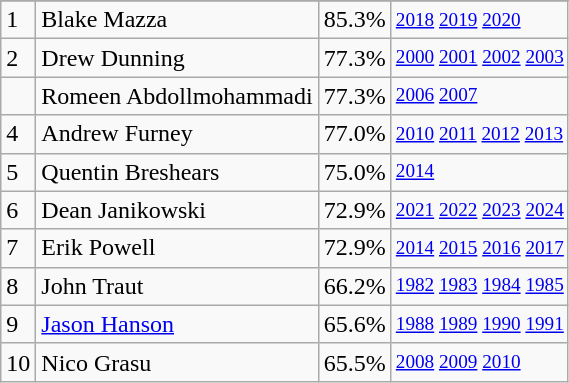<table class="wikitable">
<tr>
</tr>
<tr>
<td>1</td>
<td>Blake Mazza</td>
<td><abbr>85.3%</abbr></td>
<td style="font-size:80%;"><a href='#'>2018</a> <a href='#'>2019</a> <a href='#'>2020</a></td>
</tr>
<tr>
<td>2</td>
<td>Drew Dunning</td>
<td><abbr>77.3%</abbr></td>
<td style="font-size:80%;"><a href='#'>2000</a> <a href='#'>2001</a> <a href='#'>2002</a> <a href='#'>2003</a></td>
</tr>
<tr>
<td></td>
<td>Romeen Abdollmohammadi</td>
<td><abbr>77.3%</abbr></td>
<td style="font-size:80%;"><a href='#'>2006</a> <a href='#'>2007</a></td>
</tr>
<tr>
<td>4</td>
<td>Andrew Furney</td>
<td><abbr>77.0%</abbr></td>
<td style="font-size:80%;"><a href='#'>2010</a> <a href='#'>2011</a> <a href='#'>2012</a> <a href='#'>2013</a></td>
</tr>
<tr>
<td>5</td>
<td>Quentin Breshears</td>
<td><abbr>75.0%</abbr></td>
<td style="font-size:80%;"><a href='#'>2014</a></td>
</tr>
<tr>
<td>6</td>
<td>Dean Janikowski</td>
<td><abbr>72.9%</abbr></td>
<td style="font-size:80%;"><a href='#'>2021</a> <a href='#'>2022</a> <a href='#'>2023</a> <a href='#'>2024</a></td>
</tr>
<tr>
<td>7</td>
<td>Erik Powell</td>
<td><abbr>72.9%</abbr></td>
<td style="font-size:80%;"><a href='#'>2014</a> <a href='#'>2015</a> <a href='#'>2016</a> <a href='#'>2017</a></td>
</tr>
<tr>
<td>8</td>
<td>John Traut</td>
<td><abbr>66.2%</abbr></td>
<td style="font-size:80%;"><a href='#'>1982</a> <a href='#'>1983</a> <a href='#'>1984</a> <a href='#'>1985</a></td>
</tr>
<tr>
<td>9</td>
<td><a href='#'>Jason Hanson</a></td>
<td><abbr>65.6%</abbr></td>
<td style="font-size:80%;"><a href='#'>1988</a> <a href='#'>1989</a> <a href='#'>1990</a> <a href='#'>1991</a></td>
</tr>
<tr>
<td>10</td>
<td>Nico Grasu</td>
<td><abbr>65.5%</abbr></td>
<td style="font-size:80%;"><a href='#'>2008</a> <a href='#'>2009</a> <a href='#'>2010</a><br></td>
</tr>
</table>
